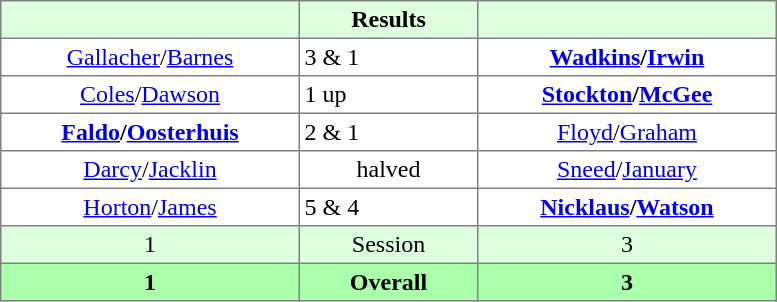<table border="1" cellpadding="3" style="border-collapse:collapse; text-align:center;">
<tr style="background:#dfd;">
<th style="width:12em;"> </th>
<th style="width:7em;">Results</th>
<th style="width:12em;"></th>
</tr>
<tr>
<td><a href='#'>Gallacher</a>/<a href='#'>Barnes</a></td>
<td align=left> 3 & 1</td>
<td><strong><a href='#'>Wadkins</a>/<a href='#'>Irwin</a></strong></td>
</tr>
<tr>
<td><a href='#'>Coles</a>/<a href='#'>Dawson</a></td>
<td align=left> 1 up</td>
<td><strong><a href='#'>Stockton</a>/<a href='#'>McGee</a></strong></td>
</tr>
<tr>
<td><strong><a href='#'>Faldo</a>/<a href='#'>Oosterhuis</a></strong></td>
<td align=left> 2 & 1</td>
<td><a href='#'>Floyd</a>/<a href='#'>Graham</a></td>
</tr>
<tr>
<td><a href='#'>Darcy</a>/<a href='#'>Jacklin</a></td>
<td>halved</td>
<td><a href='#'>Sneed</a>/<a href='#'>January</a></td>
</tr>
<tr>
<td><a href='#'>Horton</a>/<a href='#'>James</a></td>
<td align=left> 5 & 4</td>
<td><strong><a href='#'>Nicklaus</a>/<a href='#'>Watson</a></strong></td>
</tr>
<tr style="background:#dfd;">
<td>1</td>
<td>Session</td>
<td>3</td>
</tr>
<tr style="background:#afa;">
<th>1</th>
<th>Overall</th>
<th>3</th>
</tr>
</table>
